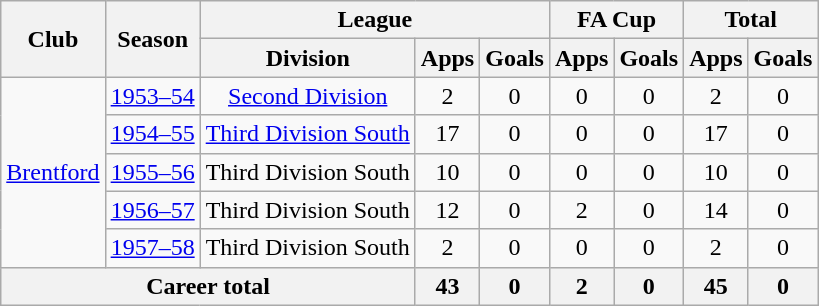<table class="wikitable" style="text-align: center;">
<tr>
<th rowspan="2">Club</th>
<th rowspan="2">Season</th>
<th colspan="3">League</th>
<th colspan="2">FA Cup</th>
<th colspan="2">Total</th>
</tr>
<tr>
<th>Division</th>
<th>Apps</th>
<th>Goals</th>
<th>Apps</th>
<th>Goals</th>
<th>Apps</th>
<th>Goals</th>
</tr>
<tr>
<td rowspan="5"><a href='#'>Brentford</a></td>
<td><a href='#'>1953–54</a></td>
<td><a href='#'>Second Division</a></td>
<td>2</td>
<td>0</td>
<td>0</td>
<td>0</td>
<td>2</td>
<td>0</td>
</tr>
<tr>
<td><a href='#'>1954–55</a></td>
<td><a href='#'>Third Division South</a></td>
<td>17</td>
<td>0</td>
<td>0</td>
<td>0</td>
<td>17</td>
<td>0</td>
</tr>
<tr>
<td><a href='#'>1955–56</a></td>
<td>Third Division South</td>
<td>10</td>
<td>0</td>
<td>0</td>
<td>0</td>
<td>10</td>
<td>0</td>
</tr>
<tr>
<td><a href='#'>1956–57</a></td>
<td>Third Division South</td>
<td>12</td>
<td>0</td>
<td>2</td>
<td>0</td>
<td>14</td>
<td>0</td>
</tr>
<tr>
<td><a href='#'>1957–58</a></td>
<td>Third Division South</td>
<td>2</td>
<td>0</td>
<td>0</td>
<td>0</td>
<td>2</td>
<td>0</td>
</tr>
<tr>
<th colspan="3">Career total</th>
<th>43</th>
<th>0</th>
<th>2</th>
<th>0</th>
<th>45</th>
<th>0</th>
</tr>
</table>
